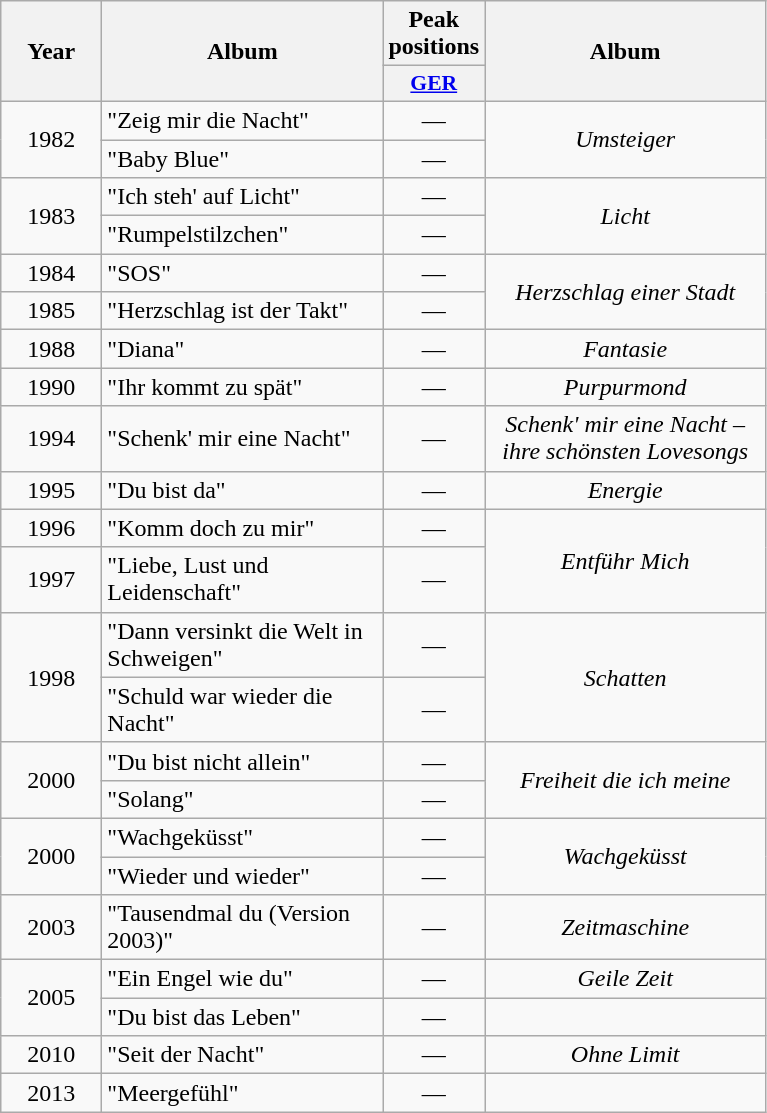<table class="wikitable">
<tr>
<th align="center" rowspan="2" width="60">Year</th>
<th align="center" rowspan="2" width="180">Album</th>
<th align="center" colspan="1">Peak positions</th>
<th align="center" rowspan="2" width="180">Album</th>
</tr>
<tr>
<th scope="col" style="width:3em;font-size:90%;"><a href='#'>GER</a><br></th>
</tr>
<tr>
<td align="center" rowspan=2>1982</td>
<td>"Zeig mir die Nacht"</td>
<td align="center">—</td>
<td align="center" rowspan=2><em>Umsteiger</em></td>
</tr>
<tr>
<td>"Baby Blue"</td>
<td align="center">—</td>
</tr>
<tr>
<td align="center" rowspan=2>1983</td>
<td>"Ich steh' auf Licht"</td>
<td align="center">—</td>
<td align="center" rowspan=2><em>Licht</em></td>
</tr>
<tr>
<td>"Rumpelstilzchen"</td>
<td align="center">—</td>
</tr>
<tr>
<td align="center">1984</td>
<td>"SOS"</td>
<td align="center">—</td>
<td align="center" rowspan=2><em>Herzschlag einer Stadt</em></td>
</tr>
<tr>
<td align="center">1985</td>
<td>"Herzschlag ist der Takt"</td>
<td align="center">—</td>
</tr>
<tr>
<td align="center">1988</td>
<td>"Diana"</td>
<td align="center">—</td>
<td align="center"><em>Fantasie</em></td>
</tr>
<tr>
<td align="center">1990</td>
<td>"Ihr kommt zu spät"</td>
<td align="center">—</td>
<td align="center"><em>Purpurmond</em></td>
</tr>
<tr>
<td align="center">1994</td>
<td>"Schenk' mir eine Nacht"</td>
<td align="center">—</td>
<td align="center"><em>Schenk' mir eine Nacht –<br> ihre schönsten Lovesongs</em></td>
</tr>
<tr>
<td align="center">1995</td>
<td>"Du bist da"</td>
<td align="center">—</td>
<td align="center"><em>Energie</em></td>
</tr>
<tr>
<td align="center">1996</td>
<td>"Komm doch zu mir"</td>
<td align="center">—</td>
<td align="center" rowspan=2><em>Entführ Mich</em></td>
</tr>
<tr>
<td align="center">1997</td>
<td>"Liebe, Lust und Leidenschaft"</td>
<td align="center">—</td>
</tr>
<tr>
<td align="center" rowspan=2>1998</td>
<td>"Dann versinkt die Welt in Schweigen"</td>
<td align="center">—</td>
<td align="center" rowspan=2><em>Schatten</em></td>
</tr>
<tr>
<td>"Schuld war wieder die Nacht"</td>
<td align="center">—</td>
</tr>
<tr>
<td align="center" rowspan=2>2000</td>
<td>"Du bist nicht allein"</td>
<td align="center">—</td>
<td align="center" rowspan=2><em>Freiheit die ich meine</em></td>
</tr>
<tr>
<td>"Solang"</td>
<td align="center">—</td>
</tr>
<tr>
<td align="center" rowspan=2>2000</td>
<td>"Wachgeküsst"</td>
<td align="center">—</td>
<td align="center" rowspan=2><em>Wachgeküsst</em></td>
</tr>
<tr>
<td>"Wieder und wieder"</td>
<td align="center">—</td>
</tr>
<tr>
<td align="center">2003</td>
<td>"Tausendmal du (Version 2003)"</td>
<td align="center">—</td>
<td align="center"><em>Zeitmaschine</em></td>
</tr>
<tr>
<td align="center" rowspan=2>2005</td>
<td>"Ein Engel wie du"</td>
<td align="center">—</td>
<td align="center"><em>Geile Zeit</em></td>
</tr>
<tr>
<td>"Du bist das Leben"</td>
<td align="center">—</td>
<td align="center"></td>
</tr>
<tr>
<td align="center">2010</td>
<td>"Seit der Nacht"</td>
<td align="center">—</td>
<td align="center"><em>Ohne Limit</em></td>
</tr>
<tr>
<td align="center">2013</td>
<td>"Meergefühl"</td>
<td align="center">—</td>
<td align="center"></td>
</tr>
</table>
